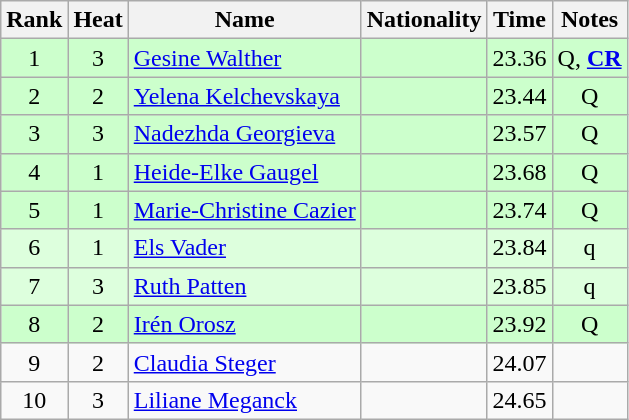<table class="wikitable sortable" style="text-align:center">
<tr>
<th>Rank</th>
<th>Heat</th>
<th>Name</th>
<th>Nationality</th>
<th>Time</th>
<th>Notes</th>
</tr>
<tr bgcolor=ccffcc>
<td>1</td>
<td>3</td>
<td align="left"><a href='#'>Gesine Walther</a></td>
<td align=left></td>
<td>23.36</td>
<td>Q, <strong><a href='#'>CR</a></strong></td>
</tr>
<tr bgcolor=ccffcc>
<td>2</td>
<td>2</td>
<td align="left"><a href='#'>Yelena Kelchevskaya</a></td>
<td align=left></td>
<td>23.44</td>
<td>Q</td>
</tr>
<tr bgcolor=ccffcc>
<td>3</td>
<td>3</td>
<td align="left"><a href='#'>Nadezhda Georgieva</a></td>
<td align=left></td>
<td>23.57</td>
<td>Q</td>
</tr>
<tr bgcolor=ccffcc>
<td>4</td>
<td>1</td>
<td align="left"><a href='#'>Heide-Elke Gaugel</a></td>
<td align=left></td>
<td>23.68</td>
<td>Q</td>
</tr>
<tr bgcolor=ccffcc>
<td>5</td>
<td>1</td>
<td align="left"><a href='#'>Marie-Christine Cazier</a></td>
<td align=left></td>
<td>23.74</td>
<td>Q</td>
</tr>
<tr bgcolor=ddffdd>
<td>6</td>
<td>1</td>
<td align="left"><a href='#'>Els Vader</a></td>
<td align=left></td>
<td>23.84</td>
<td>q</td>
</tr>
<tr bgcolor=ddffdd>
<td>7</td>
<td>3</td>
<td align="left"><a href='#'>Ruth Patten</a></td>
<td align=left></td>
<td>23.85</td>
<td>q</td>
</tr>
<tr bgcolor=ccffcc>
<td>8</td>
<td>2</td>
<td align="left"><a href='#'>Irén Orosz</a></td>
<td align=left></td>
<td>23.92</td>
<td>Q</td>
</tr>
<tr>
<td>9</td>
<td>2</td>
<td align="left"><a href='#'>Claudia Steger</a></td>
<td align=left></td>
<td>24.07</td>
<td></td>
</tr>
<tr>
<td>10</td>
<td>3</td>
<td align="left"><a href='#'>Liliane Meganck</a></td>
<td align=left></td>
<td>24.65</td>
<td></td>
</tr>
</table>
